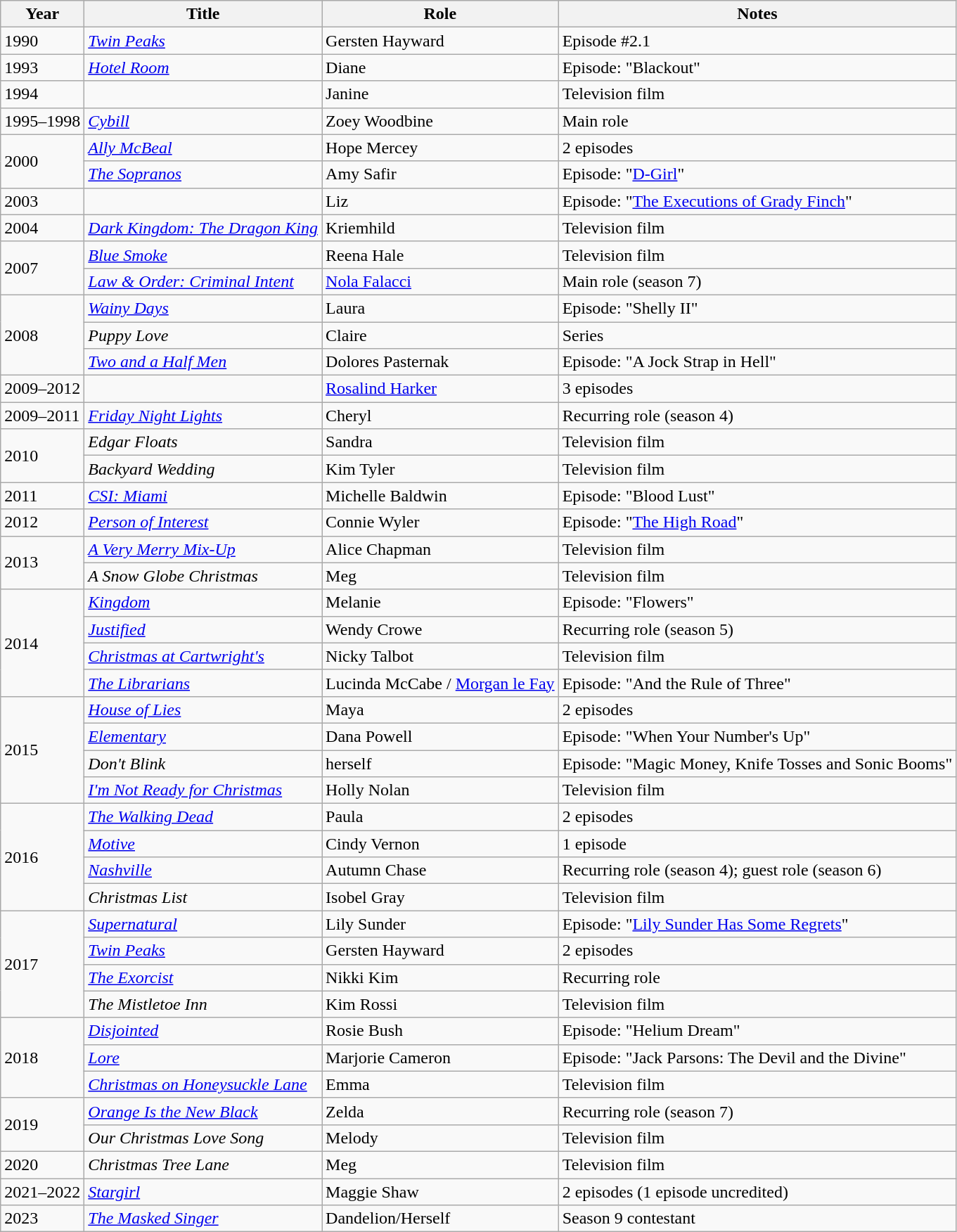<table class="wikitable sortable plainrowheaders">
<tr>
<th scope="col">Year</th>
<th scope="col">Title</th>
<th scope="col">Role</th>
<th scope="col" class="unsortable">Notes</th>
</tr>
<tr>
<td>1990</td>
<td><em><a href='#'>Twin Peaks</a></em></td>
<td>Gersten Hayward</td>
<td>Episode #2.1</td>
</tr>
<tr>
<td>1993</td>
<td><em><a href='#'>Hotel Room</a></em></td>
<td>Diane</td>
<td>Episode: "Blackout"</td>
</tr>
<tr>
<td>1994</td>
<td><em></em></td>
<td>Janine</td>
<td>Television film</td>
</tr>
<tr>
<td>1995–1998</td>
<td><em><a href='#'>Cybill</a></em></td>
<td>Zoey Woodbine</td>
<td>Main role</td>
</tr>
<tr>
<td rowspan="2">2000</td>
<td><em><a href='#'>Ally McBeal</a></em></td>
<td>Hope Mercey</td>
<td>2 episodes</td>
</tr>
<tr>
<td data-sort-value="Sopranos, The"><em><a href='#'>The Sopranos</a></em></td>
<td>Amy Safir</td>
<td>Episode: "<a href='#'>D-Girl</a>"</td>
</tr>
<tr>
<td>2003</td>
<td><em></em></td>
<td>Liz</td>
<td>Episode: "<a href='#'>The Executions of Grady Finch</a>"</td>
</tr>
<tr>
<td>2004</td>
<td><em><a href='#'>Dark Kingdom: The Dragon King</a></em></td>
<td>Kriemhild</td>
<td>Television film</td>
</tr>
<tr>
<td rowspan="2">2007</td>
<td><em><a href='#'>Blue Smoke</a></em></td>
<td>Reena Hale</td>
<td>Television film</td>
</tr>
<tr>
<td><em><a href='#'>Law & Order: Criminal Intent</a></em></td>
<td><a href='#'>Nola Falacci</a></td>
<td>Main role (season 7)</td>
</tr>
<tr>
<td rowspan="3">2008</td>
<td><em><a href='#'>Wainy Days</a></em></td>
<td>Laura</td>
<td>Episode: "Shelly II"</td>
</tr>
<tr>
<td><em>Puppy Love</em></td>
<td>Claire</td>
<td>Series</td>
</tr>
<tr>
<td><em><a href='#'>Two and a Half Men</a></em></td>
<td>Dolores Pasternak</td>
<td>Episode: "A Jock Strap in Hell"</td>
</tr>
<tr>
<td>2009–2012</td>
<td><em></em></td>
<td><a href='#'>Rosalind Harker</a></td>
<td>3 episodes</td>
</tr>
<tr>
<td>2009–2011</td>
<td><em><a href='#'>Friday Night Lights</a></em></td>
<td>Cheryl</td>
<td>Recurring role (season 4)</td>
</tr>
<tr>
<td rowspan="2">2010</td>
<td><em>Edgar Floats</em></td>
<td>Sandra</td>
<td>Television film</td>
</tr>
<tr>
<td><em>Backyard Wedding</em></td>
<td>Kim Tyler</td>
<td>Television film</td>
</tr>
<tr>
<td>2011</td>
<td><em><a href='#'>CSI: Miami</a></em></td>
<td>Michelle Baldwin</td>
<td>Episode: "Blood Lust"</td>
</tr>
<tr>
<td>2012</td>
<td><em><a href='#'>Person of Interest</a></em></td>
<td>Connie Wyler</td>
<td>Episode: "<a href='#'>The High Road</a>"</td>
</tr>
<tr>
<td rowspan="2">2013</td>
<td data-sort-value="Very Merry Mix-Up, A"><em><a href='#'>A Very Merry Mix-Up</a></em></td>
<td>Alice Chapman</td>
<td>Television film</td>
</tr>
<tr>
<td data-sort-value="Snow Globe Christmas, A"><em>A Snow Globe Christmas</em></td>
<td>Meg</td>
<td>Television film</td>
</tr>
<tr>
<td rowspan="4">2014</td>
<td><em><a href='#'>Kingdom</a></em></td>
<td>Melanie</td>
<td>Episode: "Flowers"</td>
</tr>
<tr>
<td><em><a href='#'>Justified</a></em></td>
<td>Wendy Crowe</td>
<td>Recurring role (season 5)</td>
</tr>
<tr>
<td><em><a href='#'>Christmas at Cartwright's</a></em></td>
<td>Nicky Talbot</td>
<td>Television film</td>
</tr>
<tr>
<td data-sort-value="Librarians, The"><em><a href='#'>The Librarians</a></em></td>
<td>Lucinda McCabe / <a href='#'>Morgan le Fay</a></td>
<td>Episode: "And the Rule of Three"</td>
</tr>
<tr>
<td rowspan="4">2015</td>
<td><em><a href='#'>House of Lies</a></em></td>
<td>Maya</td>
<td>2 episodes</td>
</tr>
<tr>
<td><em><a href='#'>Elementary</a></em></td>
<td>Dana Powell</td>
<td>Episode: "When Your Number's Up"</td>
</tr>
<tr>
<td><em>Don't Blink</em></td>
<td>herself</td>
<td>Episode: "Magic Money, Knife Tosses and Sonic Booms"</td>
</tr>
<tr>
<td><em><a href='#'>I'm Not Ready for Christmas</a></em></td>
<td>Holly Nolan</td>
<td>Television film</td>
</tr>
<tr>
<td rowspan="4">2016</td>
<td data-sort-value="Walking Dead, The"><em><a href='#'>The Walking Dead</a></em></td>
<td>Paula</td>
<td>2 episodes</td>
</tr>
<tr>
<td><em><a href='#'>Motive</a></em></td>
<td>Cindy Vernon</td>
<td>1 episode</td>
</tr>
<tr>
<td><em><a href='#'>Nashville</a></em></td>
<td>Autumn Chase</td>
<td>Recurring role (season 4); guest role (season 6)</td>
</tr>
<tr>
<td><em>Christmas List</em></td>
<td>Isobel Gray</td>
<td>Television film</td>
</tr>
<tr>
<td rowspan="4">2017</td>
<td><em><a href='#'>Supernatural</a></em></td>
<td>Lily Sunder</td>
<td>Episode: "<a href='#'>Lily Sunder Has Some Regrets</a>"</td>
</tr>
<tr>
<td><em><a href='#'>Twin Peaks</a></em></td>
<td>Gersten Hayward</td>
<td>2 episodes</td>
</tr>
<tr>
<td data-sort-value="Exorcist, The"><em><a href='#'>The Exorcist</a></em></td>
<td>Nikki Kim</td>
<td>Recurring role</td>
</tr>
<tr>
<td data-sort-value="Mistletoe Inn, The"><em>The Mistletoe Inn</em></td>
<td>Kim Rossi</td>
<td>Television film</td>
</tr>
<tr>
<td rowspan="3">2018</td>
<td><em><a href='#'>Disjointed</a></em></td>
<td>Rosie Bush</td>
<td>Episode: "Helium Dream"</td>
</tr>
<tr>
<td><em><a href='#'>Lore</a></em></td>
<td>Marjorie Cameron</td>
<td>Episode: "Jack Parsons: The Devil and the Divine"</td>
</tr>
<tr>
<td><em><a href='#'>Christmas on Honeysuckle Lane</a></em></td>
<td>Emma</td>
<td>Television film</td>
</tr>
<tr>
<td rowspan="2">2019</td>
<td><em><a href='#'>Orange Is the New Black</a></em></td>
<td>Zelda</td>
<td>Recurring role (season 7)</td>
</tr>
<tr>
<td><em>Our Christmas Love Song</em></td>
<td>Melody</td>
<td>Television film</td>
</tr>
<tr>
<td>2020</td>
<td><em>Christmas Tree Lane</em></td>
<td>Meg</td>
<td>Television film</td>
</tr>
<tr>
<td rowspan="1">2021–2022</td>
<td><em><a href='#'>Stargirl</a></em></td>
<td>Maggie Shaw</td>
<td>2 episodes (1 episode uncredited)</td>
</tr>
<tr>
<td rowspan="1">2023</td>
<td><em><a href='#'>The Masked Singer</a></em></td>
<td>Dandelion/Herself</td>
<td>Season 9 contestant</td>
</tr>
</table>
